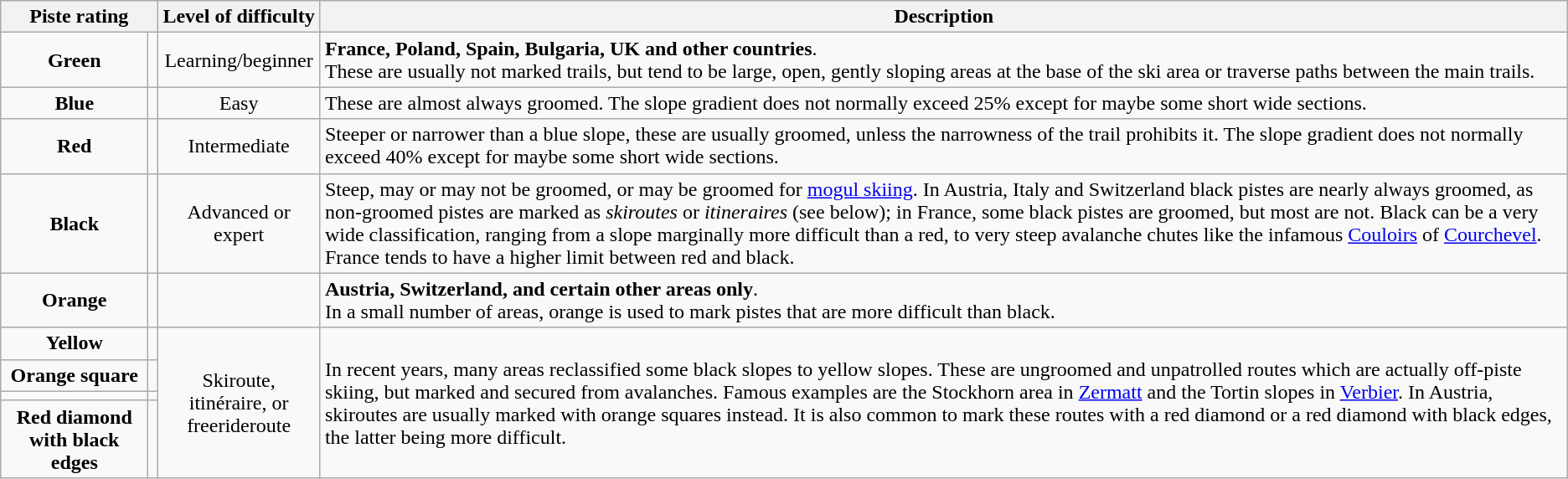<table class="wikitable" style="text-align:center;clear:both">
<tr>
<th colspan="2">Piste rating</th>
<th>Level of difficulty</th>
<th>Description</th>
</tr>
<tr>
<td><strong>Green</strong></td>
<td></td>
<td>Learning/beginner</td>
<td style="text-align:left;"><strong>France, Poland, Spain, Bulgaria, UK and other countries</strong>.<br>These are usually not marked trails, but tend to be large, open, gently sloping areas at the base of the ski area or traverse paths between the main trails.</td>
</tr>
<tr>
<td><strong>Blue</strong></td>
<td></td>
<td>Easy</td>
<td style="text-align:left;">These are almost always groomed. The slope gradient does not normally exceed 25% except for maybe some short wide sections.</td>
</tr>
<tr>
<td><strong>Red</strong></td>
<td></td>
<td>Intermediate</td>
<td style="text-align:left;">Steeper or narrower than a blue slope, these are usually groomed, unless the narrowness of the trail prohibits it. The slope gradient does not normally exceed 40% except for maybe some short wide sections.</td>
</tr>
<tr>
<td><strong>Black</strong></td>
<td></td>
<td>Advanced or expert</td>
<td style="text-align:left;">Steep, may or may not be groomed, or may be groomed for <a href='#'>mogul skiing</a>. In Austria, Italy and Switzerland black pistes are nearly always groomed, as non-groomed pistes are marked as <em>skiroutes</em> or <em>itineraires</em> (see below); in France, some black pistes are groomed, but most are not. Black can be a very wide classification, ranging from a slope marginally more difficult than a red, to very steep avalanche chutes like the infamous <a href='#'>Couloirs</a> of <a href='#'>Courchevel</a>. France tends to have a higher limit between red and black.</td>
</tr>
<tr>
<td><strong>Orange</strong></td>
<td></td>
<td></td>
<td style="text-align:left;"><strong>Austria, Switzerland, and certain other areas only</strong>.<br>In a small number of areas, orange is used to mark pistes that are more difficult than black.</td>
</tr>
<tr>
<td><strong>Yellow</strong></td>
<td></td>
<td rowspan="4">Skiroute,<br>itinéraire, or<br>freerideroute</td>
<td rowspan="4" style="text-align:left;">In recent years, many areas reclassified some black slopes to yellow slopes. These are ungroomed and unpatrolled routes which are actually off-piste skiing, but marked and secured from avalanches. Famous examples are the Stockhorn area in <a href='#'>Zermatt</a> and the Tortin slopes in <a href='#'>Verbier</a>. In Austria, skiroutes are usually marked with orange squares instead. It is also common to mark these routes with a red diamond or a red diamond with black edges, the latter being more difficult.</td>
</tr>
<tr>
<td><strong>Orange square</strong></td>
<td></td>
</tr>
<tr>
<td></td>
<td></td>
</tr>
<tr>
<td><strong>Red diamond with black edges</strong></td>
<td></td>
</tr>
</table>
